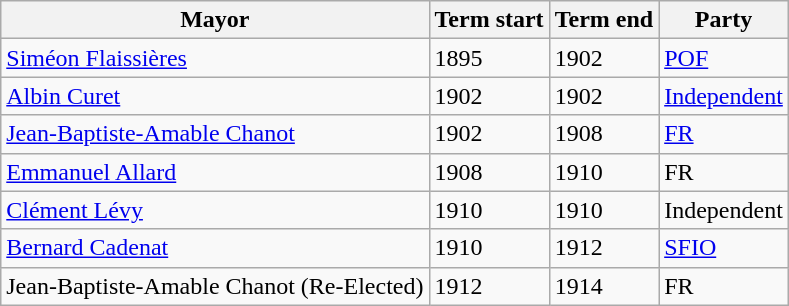<table class="wikitable">
<tr>
<th>Mayor</th>
<th>Term start</th>
<th>Term end</th>
<th>Party</th>
</tr>
<tr>
<td><a href='#'>Siméon Flaissières</a></td>
<td>1895</td>
<td>1902</td>
<td><a href='#'>POF</a></td>
</tr>
<tr>
<td><a href='#'>Albin Curet</a></td>
<td>1902</td>
<td>1902</td>
<td><a href='#'>Independent</a></td>
</tr>
<tr>
<td><a href='#'>Jean-Baptiste-Amable Chanot</a></td>
<td>1902</td>
<td>1908</td>
<td><a href='#'>FR</a></td>
</tr>
<tr>
<td><a href='#'>Emmanuel Allard</a></td>
<td>1908</td>
<td>1910</td>
<td>FR</td>
</tr>
<tr>
<td><a href='#'>Clément Lévy</a></td>
<td>1910</td>
<td>1910</td>
<td>Independent</td>
</tr>
<tr>
<td><a href='#'>Bernard Cadenat</a></td>
<td>1910</td>
<td>1912</td>
<td><a href='#'>SFIO</a></td>
</tr>
<tr>
<td>Jean-Baptiste-Amable Chanot (Re-Elected)</td>
<td>1912</td>
<td>1914</td>
<td>FR</td>
</tr>
</table>
